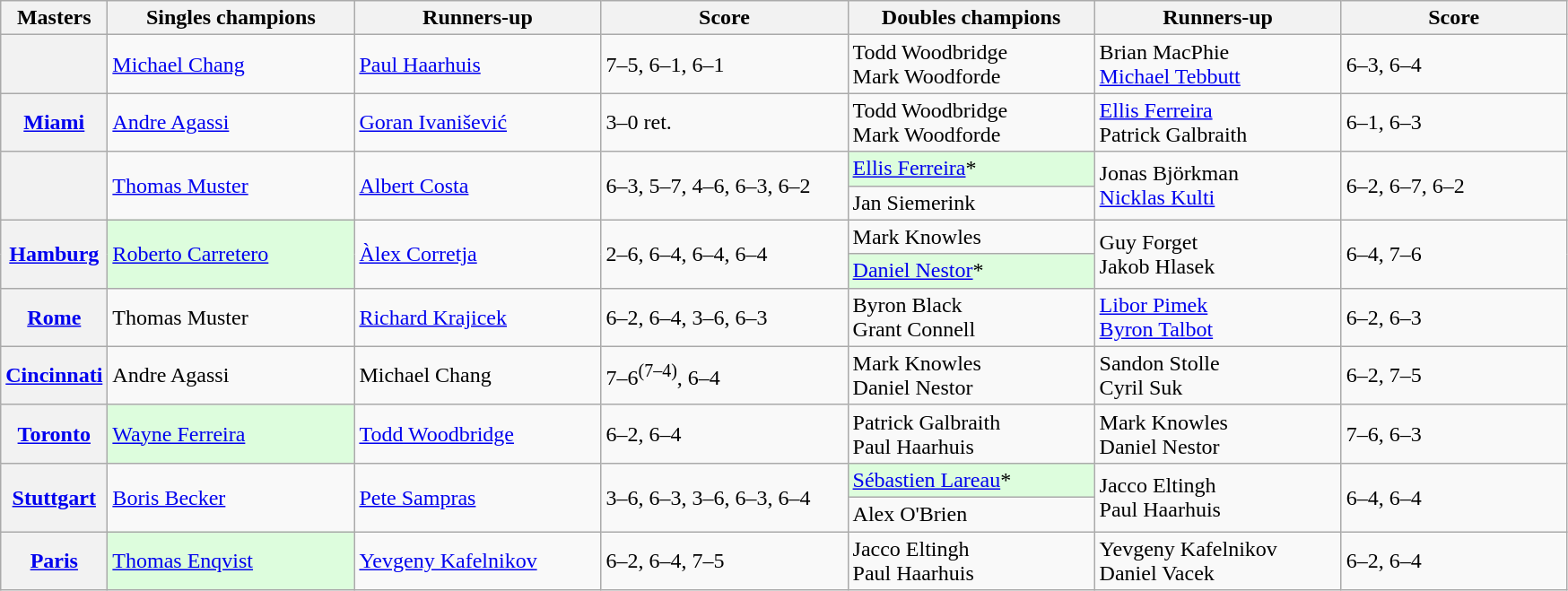<table class="wikitable plainrowheaders">
<tr>
<th scope="col">Masters</th>
<th scope="col" style="width:11em">Singles champions</th>
<th scope="col" style="width:11em">Runners-up</th>
<th scope="col" style="width:11em">Score</th>
<th scope="col" style="width:11em">Doubles champions</th>
<th scope="col" style="width:11em">Runners-up</th>
<th scope="col" style="width:10em">Score</th>
</tr>
<tr>
<th scope="row"><br></th>
<td> <a href='#'>Michael Chang</a></td>
<td> <a href='#'>Paul Haarhuis</a></td>
<td>7–5, 6–1, 6–1</td>
<td> Todd Woodbridge <br>  Mark Woodforde</td>
<td> Brian MacPhie <br>  <a href='#'>Michael Tebbutt</a></td>
<td>6–3, 6–4</td>
</tr>
<tr>
<th scope="row"><a href='#'><strong>Miami</strong></a><br></th>
<td> <a href='#'>Andre Agassi</a></td>
<td> <a href='#'>Goran Ivanišević</a></td>
<td>3–0 ret.</td>
<td> Todd Woodbridge <br>  Mark Woodforde</td>
<td> <a href='#'>Ellis Ferreira</a> <br>  Patrick Galbraith</td>
<td>6–1, 6–3</td>
</tr>
<tr>
<th rowspan="2" scope="row"><br></th>
<td rowspan="2"> <a href='#'>Thomas Muster</a></td>
<td rowspan="2"> <a href='#'>Albert Costa</a></td>
<td rowspan="2">6–3, 5–7, 4–6, 6–3, 6–2</td>
<td style="background-color: #ddfddd"> <a href='#'>Ellis Ferreira</a>*</td>
<td rowspan="2"> Jonas Björkman <br>  <a href='#'>Nicklas Kulti</a></td>
<td rowspan="2">6–2, 6–7, 6–2</td>
</tr>
<tr>
<td> Jan Siemerink</td>
</tr>
<tr>
<th rowspan="2" scope="row"><a href='#'><strong>Hamburg</strong></a><br></th>
<td rowspan="2" style="background-color: #ddfddd"> <a href='#'>Roberto Carretero</a></td>
<td rowspan="2"> <a href='#'>Àlex Corretja</a></td>
<td rowspan="2">2–6, 6–4, 6–4, 6–4</td>
<td> Mark Knowles</td>
<td rowspan="2"> Guy Forget <br>  Jakob Hlasek</td>
<td rowspan="2">6–4, 7–6</td>
</tr>
<tr>
<td style="background-color: #ddfddd"> <a href='#'>Daniel Nestor</a>*</td>
</tr>
<tr>
<th scope="row"><a href='#'><strong>Rome</strong></a><br></th>
<td> Thomas Muster</td>
<td> <a href='#'>Richard Krajicek</a></td>
<td>6–2, 6–4, 3–6, 6–3</td>
<td> Byron Black <br>  Grant Connell</td>
<td> <a href='#'>Libor Pimek</a> <br>  <a href='#'>Byron Talbot</a></td>
<td>6–2, 6–3</td>
</tr>
<tr>
<th scope="row"><a href='#'><strong>Cincinnati</strong></a> <br> </th>
<td> Andre Agassi</td>
<td> Michael Chang</td>
<td>7–6<sup>(7–4)</sup>, 6–4</td>
<td> Mark Knowles <br>  Daniel Nestor</td>
<td> Sandon Stolle <br>  Cyril Suk</td>
<td>6–2, 7–5</td>
</tr>
<tr>
<th scope="row"><a href='#'><strong>Toronto</strong></a><br></th>
<td style="background-color: #ddfddd"> <a href='#'>Wayne Ferreira</a></td>
<td> <a href='#'>Todd Woodbridge</a></td>
<td>6–2, 6–4</td>
<td> Patrick Galbraith <br>  Paul Haarhuis</td>
<td> Mark Knowles <br>  Daniel Nestor</td>
<td>7–6, 6–3</td>
</tr>
<tr>
<th scope="row" rowspan="2"><a href='#'><strong>Stuttgart</strong></a><br></th>
<td rowspan="2"> <a href='#'>Boris Becker</a></td>
<td rowspan="2"> <a href='#'>Pete Sampras</a></td>
<td rowspan="2">3–6, 6–3, 3–6, 6–3, 6–4</td>
<td style="background-color: #ddfddd"> <a href='#'>Sébastien Lareau</a>*</td>
<td rowspan="2"> Jacco Eltingh <br>  Paul Haarhuis</td>
<td rowspan="2">6–4, 6–4</td>
</tr>
<tr>
<td> Alex O'Brien</td>
</tr>
<tr>
<th scope="row"><a href='#'><strong>Paris</strong></a><br></th>
<td style="background-color: #ddfddd"> <a href='#'>Thomas Enqvist</a></td>
<td> <a href='#'>Yevgeny Kafelnikov</a></td>
<td>6–2, 6–4, 7–5</td>
<td> Jacco Eltingh <br>  Paul Haarhuis</td>
<td> Yevgeny Kafelnikov <br>  Daniel Vacek</td>
<td>6–2, 6–4</td>
</tr>
</table>
